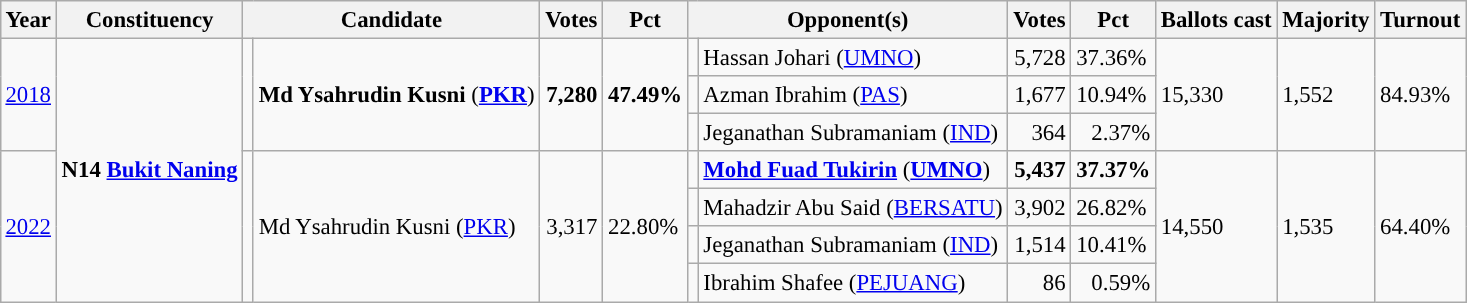<table class="wikitable" style="margin:0.5em ; font-size:95%">
<tr>
<th>Year</th>
<th>Constituency</th>
<th colspan=2>Candidate</th>
<th>Votes</th>
<th>Pct</th>
<th colspan=2>Opponent(s)</th>
<th>Votes</th>
<th>Pct</th>
<th>Ballots cast</th>
<th>Majority</th>
<th>Turnout</th>
</tr>
<tr>
<td rowspan="3"><a href='#'>2018</a></td>
<td rowspan="7"><strong>N14 <a href='#'>Bukit Naning</a></strong></td>
<td rowspan="3" ></td>
<td rowspan="3"><strong>Md Ysahrudin Kusni</strong> (<a href='#'><strong>PKR</strong></a>)</td>
<td rowspan="3" align=right><strong>7,280</strong></td>
<td rowspan="3"><strong>47.49%</strong></td>
<td></td>
<td>Hassan Johari (<a href='#'>UMNO</a>)</td>
<td align=right>5,728</td>
<td>37.36%</td>
<td rowspan="3">15,330</td>
<td rowspan="3">1,552</td>
<td rowspan="3">84.93%</td>
</tr>
<tr>
<td></td>
<td>Azman Ibrahim (<a href='#'>PAS</a>)</td>
<td align=right>1,677</td>
<td>10.94%</td>
</tr>
<tr>
<td></td>
<td>Jeganathan Subramaniam (<a href='#'>IND</a>)</td>
<td align=right>364</td>
<td align=right>2.37%</td>
</tr>
<tr>
<td rowspan="4"><a href='#'>2022</a></td>
<td rowspan="4" ></td>
<td rowspan="4">Md Ysahrudin Kusni (<a href='#'>PKR</a>)</td>
<td rowspan="4" align=right>3,317</td>
<td rowspan="4">22.80%</td>
<td></td>
<td><strong><a href='#'>Mohd Fuad Tukirin</a></strong> (<a href='#'><strong>UMNO</strong></a>)</td>
<td align=right><strong>5,437</strong></td>
<td><strong>37.37%</strong></td>
<td rowspan="4">14,550</td>
<td rowspan="4">1,535</td>
<td rowspan="4">64.40%</td>
</tr>
<tr>
<td></td>
<td>Mahadzir Abu Said (<a href='#'>BERSATU</a>)</td>
<td align=right>3,902</td>
<td>26.82%</td>
</tr>
<tr>
<td></td>
<td>Jeganathan Subramaniam (<a href='#'>IND</a>)</td>
<td align=right>1,514</td>
<td>10.41%</td>
</tr>
<tr>
<td></td>
<td>Ibrahim Shafee (<a href='#'>PEJUANG</a>)</td>
<td align=right>86</td>
<td align=right>0.59%</td>
</tr>
</table>
